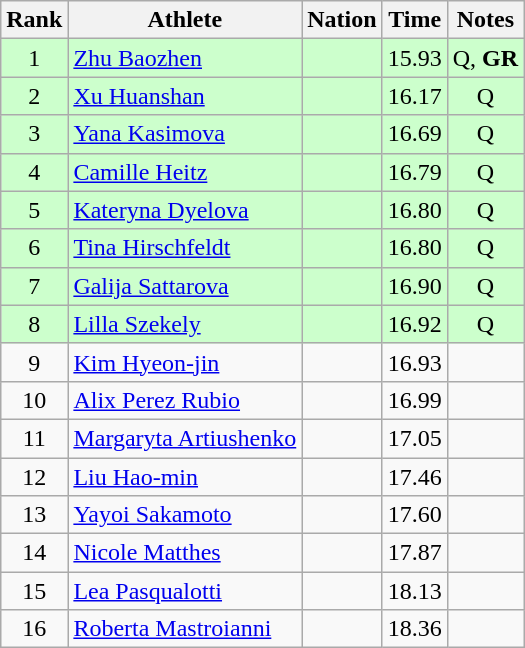<table class="wikitable sortable" style="text-align:center">
<tr>
<th>Rank</th>
<th>Athlete</th>
<th>Nation</th>
<th>Time</th>
<th>Notes</th>
</tr>
<tr bgcolor=ccffcc>
<td>1</td>
<td align=left><a href='#'>Zhu Baozhen</a></td>
<td align=left></td>
<td>15.93</td>
<td>Q, <strong>GR</strong></td>
</tr>
<tr bgcolor=ccffcc>
<td>2</td>
<td align=left><a href='#'>Xu Huanshan</a></td>
<td align=left></td>
<td>16.17</td>
<td>Q</td>
</tr>
<tr bgcolor=ccffcc>
<td>3</td>
<td align=left><a href='#'>Yana Kasimova</a></td>
<td align=left></td>
<td>16.69</td>
<td>Q</td>
</tr>
<tr bgcolor=ccffcc>
<td>4</td>
<td align=left><a href='#'>Camille Heitz</a></td>
<td align=left></td>
<td>16.79</td>
<td>Q</td>
</tr>
<tr bgcolor=ccffcc>
<td>5</td>
<td align=left><a href='#'>Kateryna Dyelova</a></td>
<td align=left></td>
<td>16.80</td>
<td>Q</td>
</tr>
<tr bgcolor=ccffcc>
<td>6</td>
<td align=left><a href='#'>Tina Hirschfeldt</a></td>
<td align=left></td>
<td>16.80</td>
<td>Q</td>
</tr>
<tr bgcolor=ccffcc>
<td>7</td>
<td align=left><a href='#'>Galija Sattarova</a></td>
<td align=left></td>
<td>16.90</td>
<td>Q</td>
</tr>
<tr bgcolor=ccffcc>
<td>8</td>
<td align=left><a href='#'>Lilla Szekely</a></td>
<td align=left></td>
<td>16.92</td>
<td>Q</td>
</tr>
<tr>
<td>9</td>
<td align=left><a href='#'>Kim Hyeon-jin</a></td>
<td align=left></td>
<td>16.93</td>
<td></td>
</tr>
<tr>
<td>10</td>
<td align=left><a href='#'>Alix Perez Rubio</a></td>
<td align=left></td>
<td>16.99</td>
<td></td>
</tr>
<tr>
<td>11</td>
<td align=left><a href='#'>Margaryta Artiushenko</a></td>
<td align=left></td>
<td>17.05</td>
<td></td>
</tr>
<tr>
<td>12</td>
<td align=left><a href='#'>Liu Hao-min</a></td>
<td align=left></td>
<td>17.46</td>
<td></td>
</tr>
<tr>
<td>13</td>
<td align=left><a href='#'>Yayoi Sakamoto</a></td>
<td align=left></td>
<td>17.60</td>
<td></td>
</tr>
<tr>
<td>14</td>
<td align=left><a href='#'>Nicole Matthes</a></td>
<td align=left></td>
<td>17.87</td>
<td></td>
</tr>
<tr>
<td>15</td>
<td align=left><a href='#'>Lea Pasqualotti</a></td>
<td align=left></td>
<td>18.13</td>
<td></td>
</tr>
<tr>
<td>16</td>
<td align=left><a href='#'>Roberta Mastroianni</a></td>
<td align=left></td>
<td>18.36</td>
<td></td>
</tr>
</table>
